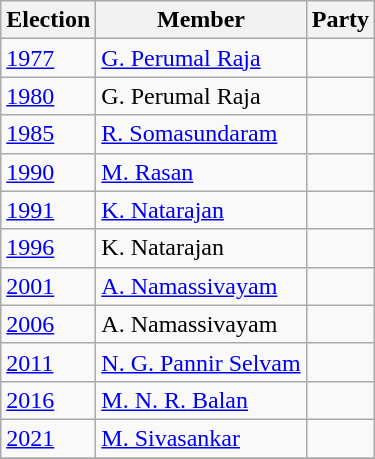<table class="wikitable">
<tr>
<th>Election</th>
<th>Member</th>
<th colspan="2">Party</th>
</tr>
<tr>
<td><a href='#'>1977</a></td>
<td><a href='#'>G. Perumal Raja</a></td>
<td></td>
</tr>
<tr>
<td><a href='#'>1980</a></td>
<td>G. Perumal Raja</td>
<td></td>
</tr>
<tr>
<td><a href='#'>1985</a></td>
<td><a href='#'>R. Somasundaram</a></td>
<td></td>
</tr>
<tr>
<td><a href='#'>1990</a></td>
<td><a href='#'>M. Rasan</a></td>
<td></td>
</tr>
<tr>
<td><a href='#'>1991</a></td>
<td><a href='#'>K. Natarajan</a></td>
<td></td>
</tr>
<tr>
<td><a href='#'>1996</a></td>
<td>K. Natarajan</td>
<td></td>
</tr>
<tr>
<td><a href='#'>2001</a></td>
<td><a href='#'>A. Namassivayam</a></td>
<td></td>
</tr>
<tr>
<td><a href='#'>2006</a></td>
<td>A. Namassivayam</td>
<td></td>
</tr>
<tr>
<td><a href='#'>2011</a></td>
<td><a href='#'>N. G. Pannir Selvam</a></td>
<td></td>
</tr>
<tr>
<td><a href='#'>2016</a></td>
<td><a href='#'>M. N. R. Balan</a></td>
<td></td>
</tr>
<tr>
<td><a href='#'>2021</a></td>
<td><a href='#'>M. Sivasankar</a></td>
<td></td>
</tr>
<tr>
</tr>
</table>
